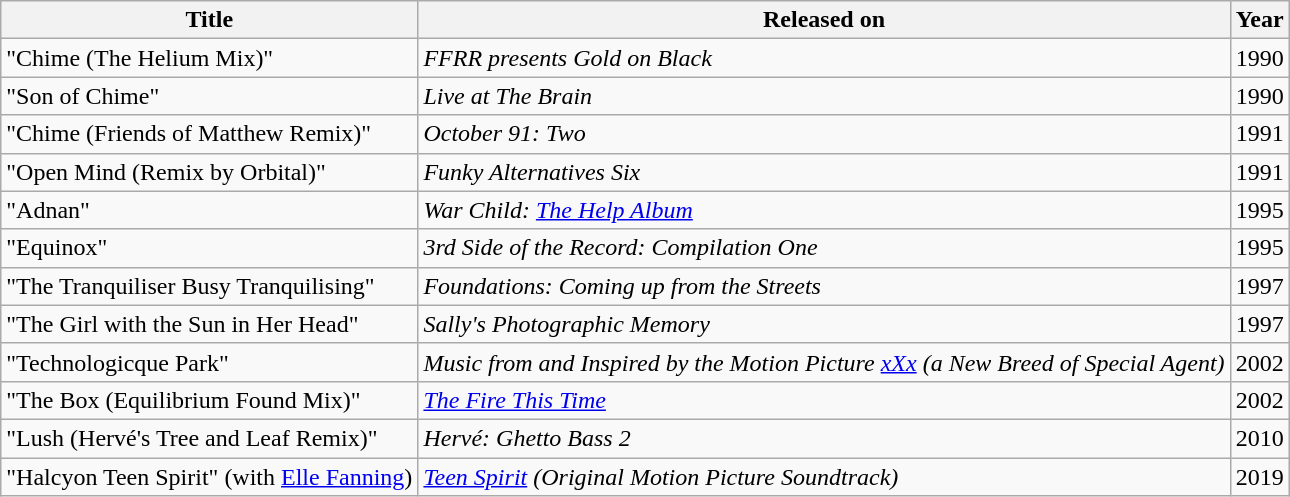<table class="wikitable">
<tr>
<th scope="col">Title</th>
<th scope="col">Released on</th>
<th scope="col">Year</th>
</tr>
<tr>
<td>"Chime (The Helium Mix)"</td>
<td><em>FFRR presents Gold on Black</em></td>
<td>1990</td>
</tr>
<tr>
<td>"Son of Chime"</td>
<td><em>Live at The Brain</em></td>
<td>1990</td>
</tr>
<tr>
<td>"Chime (Friends of Matthew Remix)"</td>
<td><em>October 91: Two</em></td>
<td>1991</td>
</tr>
<tr>
<td>"Open Mind (Remix by Orbital)"</td>
<td><em>Funky Alternatives Six</em></td>
<td>1991</td>
</tr>
<tr>
<td>"Adnan"</td>
<td><em>War Child: <a href='#'>The Help Album</a></em></td>
<td>1995</td>
</tr>
<tr>
<td>"Equinox"</td>
<td><em>3rd Side of the Record: Compilation One</em></td>
<td>1995</td>
</tr>
<tr>
<td>"The Tranquiliser Busy Tranquilising"</td>
<td><em>Foundations: Coming up from the Streets</em></td>
<td>1997</td>
</tr>
<tr>
<td>"The Girl with the Sun in Her Head"</td>
<td><em>Sally's Photographic Memory</em></td>
<td>1997</td>
</tr>
<tr>
<td>"Technologicque Park"</td>
<td><em>Music from and Inspired by the Motion Picture <a href='#'>xXx</a> (a New Breed of Special Agent)</em></td>
<td>2002</td>
</tr>
<tr>
<td>"The Box (Equilibrium Found Mix)"</td>
<td><em><a href='#'>The Fire This Time</a></em></td>
<td>2002</td>
</tr>
<tr>
<td>"Lush (Hervé's Tree and Leaf Remix)"</td>
<td><em>Hervé: Ghetto Bass 2</em></td>
<td>2010</td>
</tr>
<tr>
<td>"Halcyon Teen Spirit" (with <a href='#'>Elle Fanning</a>)</td>
<td><em><a href='#'>Teen Spirit</a> (Original Motion Picture Soundtrack)</em></td>
<td>2019</td>
</tr>
</table>
